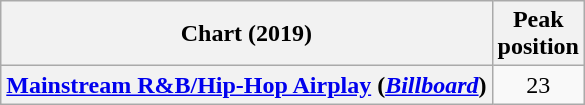<table class="wikitable plainrowheaders sortable" style="text-align:center;">
<tr>
<th scope="col">Chart (2019)</th>
<th scope="col">Peak<br>position</th>
</tr>
<tr>
<th scope="row"><a href='#'>Mainstream R&B/Hip-Hop Airplay</a> (<a href='#'><em>Billboard</em></a>)</th>
<td>23</td>
</tr>
</table>
